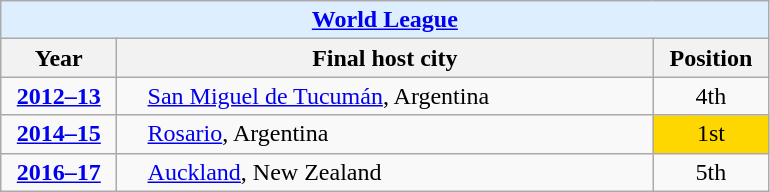<table class="wikitable" style="text-align: center;">
<tr>
<th colspan=4 style="background-color: #ddeeff;"><a href='#'>World League</a></th>
</tr>
<tr>
<th style="width: 70px;">Year</th>
<th style="width: 350px;">Final host city</th>
<th style="width: 70px;">Position</th>
</tr>
<tr>
<td><strong><a href='#'>2012–13</a></strong></td>
<td style="text-align: left; padding-left: 20px;"> <a href='#'>San Miguel de Tucumán</a>, Argentina</td>
<td>4th</td>
</tr>
<tr>
<td><strong><a href='#'>2014–15</a></strong></td>
<td style="text-align: left; padding-left: 20px;"> <a href='#'>Rosario</a>, Argentina</td>
<td style="background-color: gold">1st</td>
</tr>
<tr>
<td><strong><a href='#'>2016–17</a></strong></td>
<td style="text-align: left; padding-left: 20px;"> <a href='#'>Auckland</a>, New Zealand</td>
<td>5th</td>
</tr>
</table>
